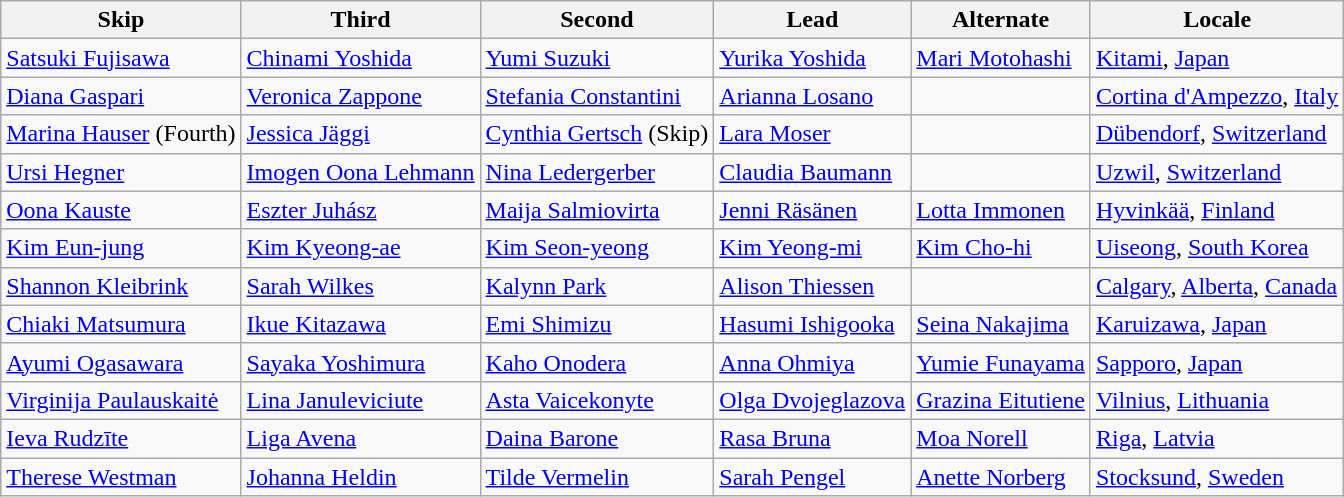<table class=wikitable>
<tr>
<th scope="col">Skip</th>
<th scope="col">Third</th>
<th scope="col">Second</th>
<th scope="col">Lead</th>
<th scope="col">Alternate</th>
<th scope="col">Locale</th>
</tr>
<tr>
<td><a href='#'>Satsuki Fujisawa</a></td>
<td><a href='#'>Chinami Yoshida</a></td>
<td><a href='#'>Yumi Suzuki</a></td>
<td><a href='#'>Yurika Yoshida</a></td>
<td><a href='#'>Mari Motohashi</a></td>
<td> <a href='#'>Kitami</a>, <a href='#'>Japan</a></td>
</tr>
<tr>
<td><a href='#'>Diana Gaspari</a></td>
<td><a href='#'>Veronica Zappone</a></td>
<td><a href='#'>Stefania Constantini</a></td>
<td><a href='#'>Arianna Losano</a></td>
<td></td>
<td> <a href='#'>Cortina d'Ampezzo</a>, <a href='#'>Italy</a></td>
</tr>
<tr>
<td><a href='#'>Marina Hauser</a> (Fourth)</td>
<td><a href='#'>Jessica Jäggi</a></td>
<td><a href='#'>Cynthia Gertsch</a> (Skip)</td>
<td><a href='#'>Lara Moser</a></td>
<td></td>
<td> <a href='#'>Dübendorf</a>, <a href='#'>Switzerland</a></td>
</tr>
<tr>
<td><a href='#'>Ursi Hegner</a></td>
<td><a href='#'>Imogen Oona Lehmann</a></td>
<td><a href='#'>Nina Ledergerber</a></td>
<td><a href='#'>Claudia Baumann</a></td>
<td></td>
<td> <a href='#'>Uzwil</a>, <a href='#'>Switzerland</a></td>
</tr>
<tr>
<td><a href='#'>Oona Kauste</a></td>
<td><a href='#'>Eszter Juhász</a></td>
<td><a href='#'>Maija Salmiovirta</a></td>
<td><a href='#'>Jenni Räsänen</a></td>
<td><a href='#'>Lotta Immonen</a></td>
<td> <a href='#'>Hyvinkää</a>, <a href='#'>Finland</a></td>
</tr>
<tr>
<td><a href='#'>Kim Eun-jung</a></td>
<td><a href='#'>Kim Kyeong-ae</a></td>
<td><a href='#'>Kim Seon-yeong</a></td>
<td><a href='#'>Kim Yeong-mi</a></td>
<td><a href='#'>Kim Cho-hi</a></td>
<td> <a href='#'>Uiseong</a>, <a href='#'>South Korea</a></td>
</tr>
<tr>
<td><a href='#'>Shannon Kleibrink</a></td>
<td><a href='#'>Sarah Wilkes</a></td>
<td><a href='#'>Kalynn Park</a></td>
<td><a href='#'>Alison Thiessen</a></td>
<td></td>
<td> <a href='#'>Calgary</a>, <a href='#'>Alberta</a>, <a href='#'>Canada</a></td>
</tr>
<tr>
<td><a href='#'>Chiaki Matsumura</a></td>
<td><a href='#'>Ikue Kitazawa</a></td>
<td><a href='#'>Emi Shimizu</a></td>
<td><a href='#'>Hasumi Ishigooka</a></td>
<td><a href='#'>Seina Nakajima</a></td>
<td> <a href='#'>Karuizawa</a>, <a href='#'>Japan</a></td>
</tr>
<tr>
<td><a href='#'>Ayumi Ogasawara</a></td>
<td><a href='#'>Sayaka Yoshimura</a></td>
<td><a href='#'>Kaho Onodera</a></td>
<td><a href='#'>Anna Ohmiya</a></td>
<td><a href='#'>Yumie Funayama</a></td>
<td> <a href='#'>Sapporo</a>, <a href='#'>Japan</a></td>
</tr>
<tr>
<td><a href='#'>Virginija Paulauskaitė</a></td>
<td><a href='#'>Lina Januleviciute</a></td>
<td><a href='#'>Asta Vaicekonyte</a></td>
<td><a href='#'>Olga Dvojeglazova</a></td>
<td><a href='#'>Grazina Eitutiene</a></td>
<td> <a href='#'>Vilnius</a>, <a href='#'>Lithuania</a></td>
</tr>
<tr>
<td><a href='#'>Ieva Rudzīte</a></td>
<td><a href='#'>Liga Avena</a></td>
<td><a href='#'>Daina Barone</a></td>
<td><a href='#'>Rasa Bruna</a></td>
<td><a href='#'>Moa Norell</a></td>
<td> <a href='#'>Riga</a>, <a href='#'>Latvia</a></td>
</tr>
<tr>
<td><a href='#'>Therese Westman</a></td>
<td><a href='#'>Johanna Heldin</a></td>
<td><a href='#'>Tilde Vermelin</a></td>
<td><a href='#'>Sarah Pengel</a></td>
<td><a href='#'>Anette Norberg</a></td>
<td> <a href='#'>Stocksund</a>, <a href='#'>Sweden</a></td>
</tr>
</table>
